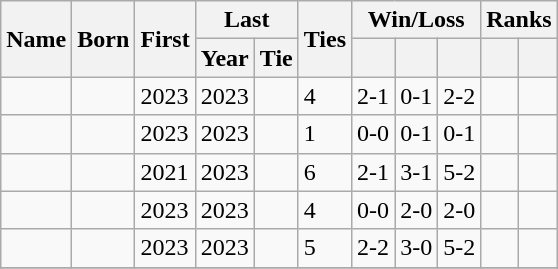<table class="wikitable sortable">
<tr style="text-align:center;">
<th rowspan="2">Name</th>
<th rowspan="2">Born</th>
<th rowspan="2">First</th>
<th colspan="2">Last</th>
<th rowspan="2">Ties</th>
<th class="unsortable" colspan="3">Win/Loss</th>
<th class="unsortable" colspan="2">Ranks</th>
</tr>
<tr>
<th>Year</th>
<th>Tie</th>
<th></th>
<th></th>
<th></th>
<th></th>
<th></th>
</tr>
<tr>
<td></td>
<td></td>
<td>2023</td>
<td>2023</td>
<td></td>
<td>4</td>
<td>2-1</td>
<td>0-1</td>
<td>2-2</td>
<td></td>
<td></td>
</tr>
<tr>
<td></td>
<td></td>
<td>2023</td>
<td>2023</td>
<td></td>
<td>1</td>
<td>0-0</td>
<td>0-1</td>
<td>0-1</td>
<td></td>
<td></td>
</tr>
<tr>
<td></td>
<td></td>
<td>2021</td>
<td>2023</td>
<td></td>
<td>6</td>
<td>2-1</td>
<td>3-1</td>
<td>5-2</td>
<td></td>
<td></td>
</tr>
<tr>
<td></td>
<td></td>
<td>2023</td>
<td>2023</td>
<td></td>
<td>4</td>
<td>0-0</td>
<td>2-0</td>
<td>2-0</td>
<td></td>
<td></td>
</tr>
<tr>
<td></td>
<td></td>
<td>2023</td>
<td>2023</td>
<td></td>
<td>5</td>
<td>2-2</td>
<td>3-0</td>
<td>5-2</td>
<td></td>
<td></td>
</tr>
<tr>
</tr>
</table>
